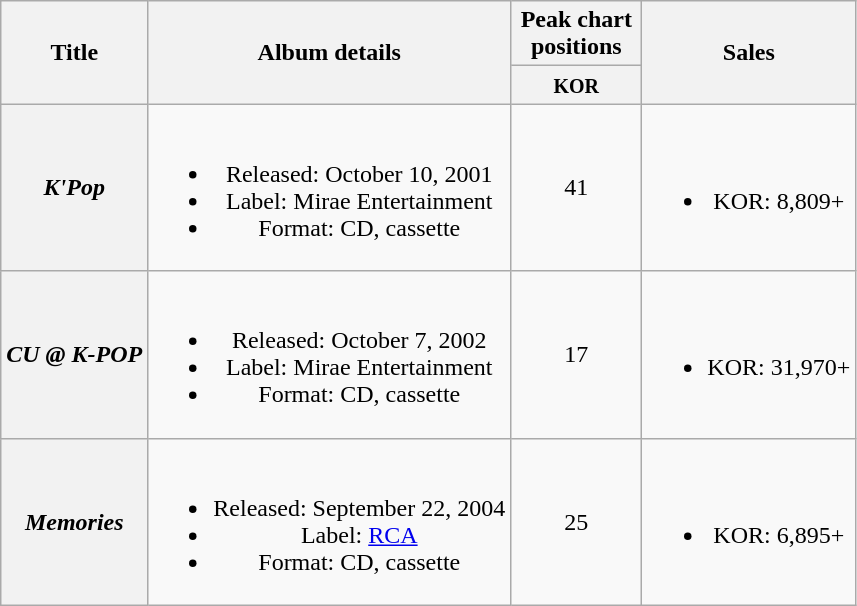<table class="wikitable plainrowheaders" style="text-align:center;">
<tr>
<th scope="col" rowspan="2">Title</th>
<th scope="col" rowspan="2">Album details</th>
<th scope="col" colspan="1" style="width:5em;">Peak chart positions</th>
<th scope="col" rowspan="2">Sales</th>
</tr>
<tr>
<th><small>KOR</small><br></th>
</tr>
<tr>
<th scope="row"><em>K'Pop</em></th>
<td><br><ul><li>Released: October 10, 2001</li><li>Label: Mirae Entertainment</li><li>Format: CD, cassette</li></ul></td>
<td>41</td>
<td><br><ul><li>KOR: 8,809+</li></ul></td>
</tr>
<tr>
<th scope="row"><em>CU @ K-POP</em></th>
<td><br><ul><li>Released: October 7, 2002</li><li>Label: Mirae Entertainment</li><li>Format: CD, cassette</li></ul></td>
<td>17</td>
<td><br><ul><li>KOR: 31,970+</li></ul></td>
</tr>
<tr>
<th scope="row"><em>Memories</em></th>
<td><br><ul><li>Released: September 22, 2004</li><li>Label: <a href='#'>RCA</a></li><li>Format: CD, cassette</li></ul></td>
<td>25</td>
<td><br><ul><li>KOR: 6,895+</li></ul></td>
</tr>
</table>
